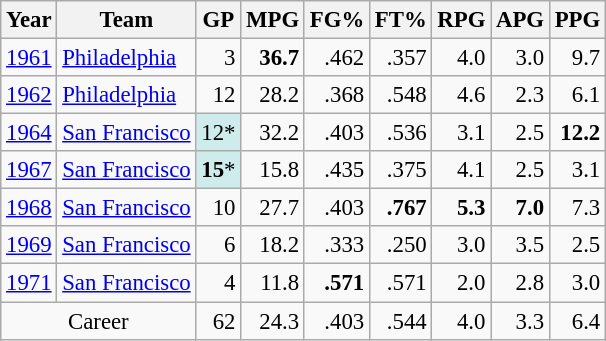<table class="wikitable sortable" style="font-size:95%; text-align:right;">
<tr>
<th>Year</th>
<th>Team</th>
<th>GP</th>
<th>MPG</th>
<th>FG%</th>
<th>FT%</th>
<th>RPG</th>
<th>APG</th>
<th>PPG</th>
</tr>
<tr>
<td style="text-align:left;"><a href='#'>1961</a></td>
<td style="text-align:left;"><a href='#'>Philadelphia</a></td>
<td>3</td>
<td><strong>36.7</strong></td>
<td>.462</td>
<td>.357</td>
<td>4.0</td>
<td>3.0</td>
<td>9.7</td>
</tr>
<tr>
<td style="text-align:left;"><a href='#'>1962</a></td>
<td style="text-align:left;"><a href='#'>Philadelphia</a></td>
<td>12</td>
<td>28.2</td>
<td>.368</td>
<td>.548</td>
<td>4.6</td>
<td>2.3</td>
<td>6.1</td>
</tr>
<tr>
<td style="text-align:left;"><a href='#'>1964</a></td>
<td style="text-align:left;"><a href='#'>San Francisco</a></td>
<td bgcolor="CFECEC">12*</td>
<td>32.2</td>
<td>.403</td>
<td>.536</td>
<td>3.1</td>
<td>2.5</td>
<td><strong>12.2</strong></td>
</tr>
<tr>
<td style="text-align:left;"><a href='#'>1967</a></td>
<td style="text-align:left;"><a href='#'>San Francisco</a></td>
<td bgcolor="CFECEC"><strong>15</strong>*</td>
<td>15.8</td>
<td>.435</td>
<td>.375</td>
<td>4.1</td>
<td>2.5</td>
<td>3.1</td>
</tr>
<tr>
<td style="text-align:left;"><a href='#'>1968</a></td>
<td style="text-align:left;"><a href='#'>San Francisco</a></td>
<td>10</td>
<td>27.7</td>
<td>.403</td>
<td><strong>.767</strong></td>
<td><strong>5.3</strong></td>
<td><strong>7.0</strong></td>
<td>7.3</td>
</tr>
<tr>
<td style="text-align:left;"><a href='#'>1969</a></td>
<td style="text-align:left;"><a href='#'>San Francisco</a></td>
<td>6</td>
<td>18.2</td>
<td>.333</td>
<td>.250</td>
<td>3.0</td>
<td>3.5</td>
<td>2.5</td>
</tr>
<tr>
<td style="text-align:left;"><a href='#'>1971</a></td>
<td style="text-align:left;"><a href='#'>San Francisco</a></td>
<td>4</td>
<td>11.8</td>
<td><strong>.571</strong></td>
<td>.571</td>
<td>2.0</td>
<td>2.8</td>
<td>3.0</td>
</tr>
<tr class="sortbottom">
<td style="text-align:center;" colspan="2">Career</td>
<td>62</td>
<td>24.3</td>
<td>.403</td>
<td>.544</td>
<td>4.0</td>
<td>3.3</td>
<td>6.4</td>
</tr>
</table>
